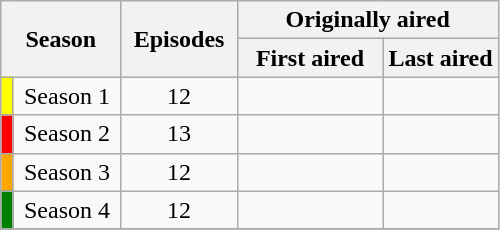<table class="wikitable" style="text-align: center;">
<tr>
<th style="padding: 0 16px;" colspan="2" rowspan="2">Season</th>
<th style="padding: 0 8px;" rowspan="2">Episodes</th>
<th colspan="2">Originally aired</th>
</tr>
<tr>
<th style="padding: 0 12px;">First aired</th>
<th>Last aired</th>
</tr>
<tr>
<td style="background:yellow;height:10px;"></td>
<td>Season 1</td>
<td>12</td>
<td></td>
<td></td>
</tr>
<tr>
<td style="background:red;height:10px;"></td>
<td>Season 2</td>
<td>13</td>
<td></td>
<td></td>
</tr>
<tr>
<td style="background:orange;height:10px;"></td>
<td>Season 3</td>
<td>12</td>
<td></td>
<td></td>
</tr>
<tr>
<td style="background:green;height:10px;"></td>
<td>Season 4</td>
<td>12</td>
<td></td>
<td></td>
</tr>
<tr>
</tr>
</table>
